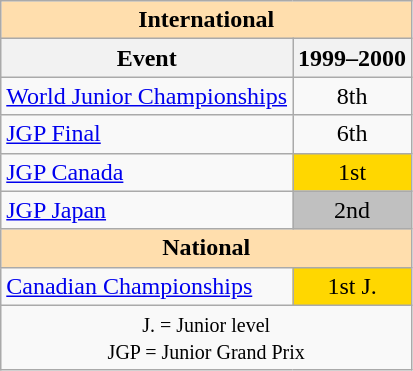<table class="wikitable" style="text-align:center">
<tr>
<th style="background-color: #ffdead; " colspan=6 align=center><strong>International</strong></th>
</tr>
<tr>
<th>Event</th>
<th>1999–2000</th>
</tr>
<tr>
<td align=left><a href='#'>World Junior Championships</a></td>
<td>8th</td>
</tr>
<tr>
<td align=left><a href='#'>JGP Final</a></td>
<td>6th</td>
</tr>
<tr>
<td align=left><a href='#'>JGP Canada</a></td>
<td bgcolor=gold>1st</td>
</tr>
<tr>
<td align=left><a href='#'>JGP Japan</a></td>
<td bgcolor=silver>2nd</td>
</tr>
<tr>
<th style="background-color: #ffdead; " colspan=2 align=center><strong>National</strong></th>
</tr>
<tr>
<td align=left><a href='#'>Canadian Championships</a></td>
<td bgcolor=gold>1st J.</td>
</tr>
<tr>
<td colspan=2 align=center><small> J. = Junior level <br> JGP = Junior Grand Prix </small></td>
</tr>
</table>
